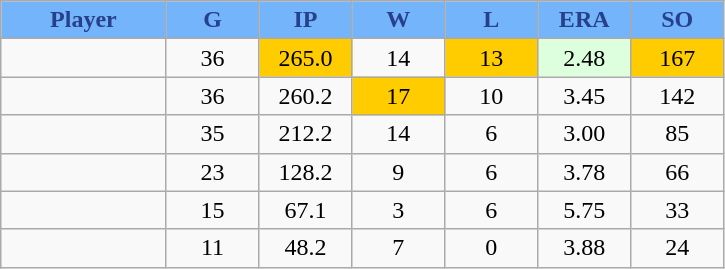<table class="wikitable sortable">
<tr>
<th style="background:#74B4FA;color:#27408B;" width="16%">Player</th>
<th style="background:#74B4FA;color:#27408B;" width="9%">G</th>
<th style="background:#74B4FA;color:#27408B;" width="9%">IP</th>
<th style="background:#74B4FA;color:#27408B;" width="9%">W</th>
<th style="background:#74B4FA;color:#27408B;" width="9%">L</th>
<th style="background:#74B4FA;color:#27408B;" width="9%">ERA</th>
<th style="background:#74B4FA;color:#27408B;" width="9%">SO</th>
</tr>
<tr align="center">
<td></td>
<td>36</td>
<td bgcolor="#FFCC00">265.0</td>
<td>14</td>
<td bgcolor="#FFCC00">13</td>
<td bgcolor="#DDFFDD">2.48</td>
<td bgcolor="#FFCC00">167</td>
</tr>
<tr align="center">
<td></td>
<td>36</td>
<td>260.2</td>
<td bgcolor="#FFCC00">17</td>
<td>10</td>
<td>3.45</td>
<td>142</td>
</tr>
<tr align="center">
<td></td>
<td>35</td>
<td>212.2</td>
<td>14</td>
<td>6</td>
<td>3.00</td>
<td>85</td>
</tr>
<tr align="center">
<td></td>
<td>23</td>
<td>128.2</td>
<td>9</td>
<td>6</td>
<td>3.78</td>
<td>66</td>
</tr>
<tr align="center">
<td></td>
<td>15</td>
<td>67.1</td>
<td>3</td>
<td>6</td>
<td>5.75</td>
<td>33</td>
</tr>
<tr align="center">
<td></td>
<td>11</td>
<td>48.2</td>
<td>7</td>
<td>0</td>
<td>3.88</td>
<td>24</td>
</tr>
</table>
